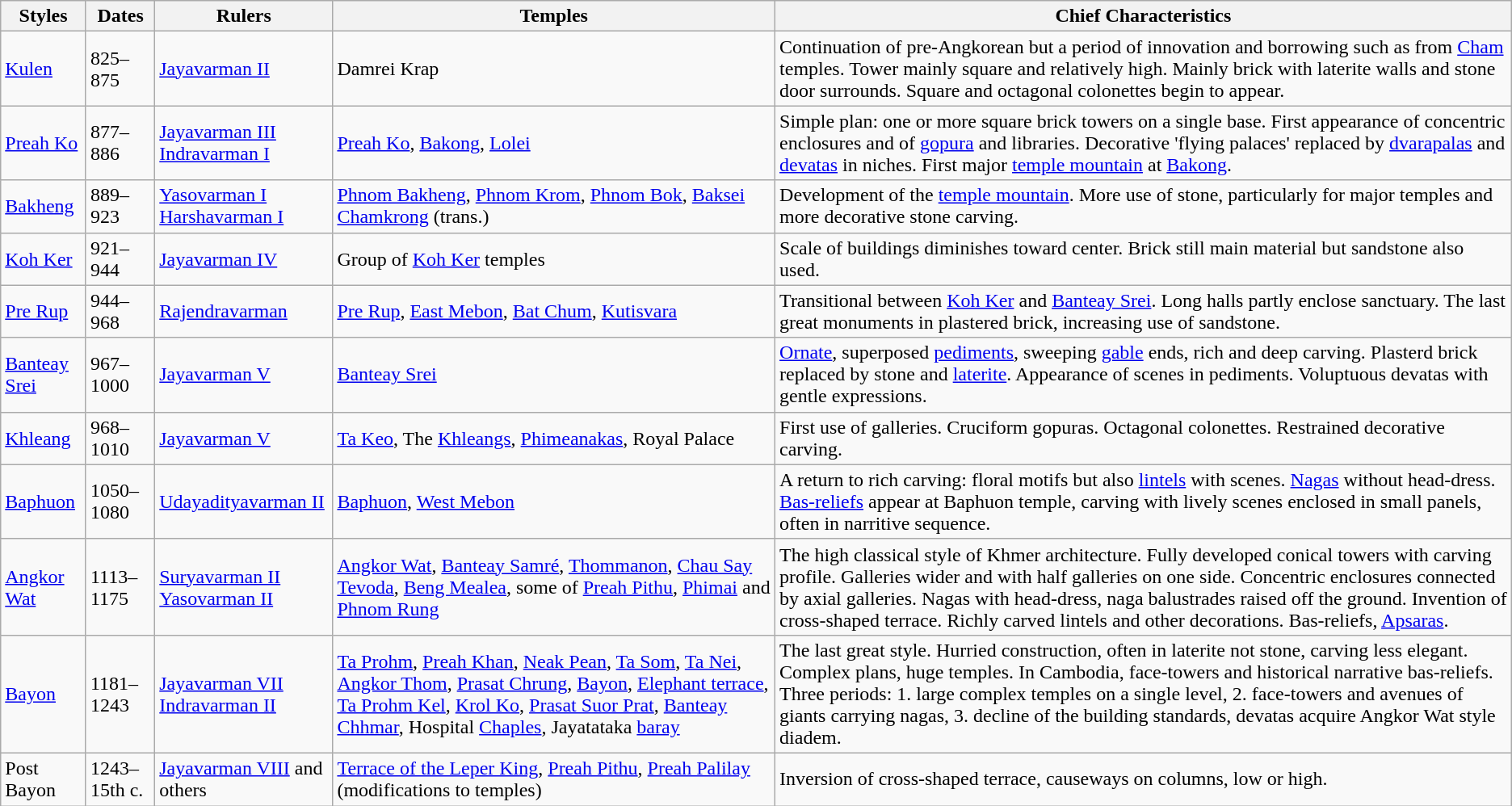<table class="wikitable">
<tr>
<th>Styles</th>
<th>Dates</th>
<th>Rulers</th>
<th>Temples</th>
<th>Chief Characteristics</th>
</tr>
<tr>
<td><a href='#'>Kulen</a></td>
<td>825–875</td>
<td><a href='#'>Jayavarman II</a></td>
<td>Damrei Krap</td>
<td>Continuation of pre-Angkorean but a period of innovation and borrowing such as from <a href='#'>Cham</a> temples. Tower mainly square and relatively high. Mainly brick with laterite walls and stone door surrounds. Square and octagonal colonettes begin to appear.</td>
</tr>
<tr>
<td><a href='#'>Preah Ko</a></td>
<td>877–886</td>
<td><a href='#'>Jayavarman III</a> <a href='#'>Indravarman I</a></td>
<td><a href='#'>Preah Ko</a>, <a href='#'>Bakong</a>, <a href='#'>Lolei</a></td>
<td>Simple plan: one or more square brick towers on a single base. First appearance of concentric enclosures and of <a href='#'>gopura</a> and libraries. Decorative 'flying palaces' replaced by <a href='#'>dvarapalas</a> and <a href='#'>devatas</a> in niches. First major <a href='#'>temple mountain</a> at <a href='#'>Bakong</a>.</td>
</tr>
<tr>
<td><a href='#'>Bakheng</a></td>
<td>889–923</td>
<td><a href='#'>Yasovarman I</a> <a href='#'>Harshavarman I</a></td>
<td><a href='#'>Phnom Bakheng</a>, <a href='#'>Phnom Krom</a>, <a href='#'>Phnom Bok</a>, <a href='#'>Baksei Chamkrong</a> (trans.)</td>
<td>Development of the <a href='#'>temple mountain</a>. More use of stone, particularly for major temples and more decorative stone carving.</td>
</tr>
<tr>
<td><a href='#'>Koh Ker</a></td>
<td>921–944</td>
<td><a href='#'>Jayavarman IV</a></td>
<td>Group of <a href='#'>Koh Ker</a> temples</td>
<td>Scale of buildings diminishes toward center. Brick still main material but sandstone also used.</td>
</tr>
<tr>
<td><a href='#'>Pre Rup</a></td>
<td>944–968</td>
<td><a href='#'>Rajendravarman</a></td>
<td><a href='#'>Pre Rup</a>, <a href='#'>East Mebon</a>, <a href='#'>Bat Chum</a>, <a href='#'>Kutisvara</a></td>
<td>Transitional between <a href='#'>Koh Ker</a> and <a href='#'>Banteay Srei</a>. Long halls partly enclose sanctuary. The last great monuments in plastered brick, increasing use of sandstone.</td>
</tr>
<tr>
<td><a href='#'>Banteay Srei</a></td>
<td>967–1000</td>
<td><a href='#'>Jayavarman V</a></td>
<td><a href='#'>Banteay Srei</a></td>
<td><a href='#'>Ornate</a>, superposed <a href='#'>pediments</a>, sweeping <a href='#'>gable</a> ends, rich and deep carving. Plasterd brick replaced by stone and <a href='#'>laterite</a>. Appearance of scenes in pediments. Voluptuous devatas with gentle expressions.</td>
</tr>
<tr>
<td><a href='#'>Khleang</a></td>
<td>968–1010</td>
<td><a href='#'>Jayavarman V</a></td>
<td><a href='#'>Ta Keo</a>, The <a href='#'>Khleangs</a>, <a href='#'>Phimeanakas</a>, Royal Palace</td>
<td>First use of galleries. Cruciform gopuras. Octagonal colonettes. Restrained decorative carving.</td>
</tr>
<tr>
<td><a href='#'>Baphuon</a></td>
<td>1050–1080</td>
<td><a href='#'>Udayadityavarman II</a></td>
<td><a href='#'>Baphuon</a>, <a href='#'>West Mebon</a></td>
<td>A return to rich carving: floral motifs but also <a href='#'>lintels</a> with scenes. <a href='#'>Nagas</a> without head-dress. <a href='#'>Bas-reliefs</a> appear at Baphuon temple, carving with lively scenes enclosed in small panels, often in narritive sequence.</td>
</tr>
<tr>
<td><a href='#'>Angkor Wat</a></td>
<td>1113–1175</td>
<td><a href='#'>Suryavarman II</a> <a href='#'>Yasovarman II</a></td>
<td><a href='#'>Angkor Wat</a>, <a href='#'>Banteay Samré</a>, <a href='#'>Thommanon</a>, <a href='#'>Chau Say Tevoda</a>, <a href='#'>Beng Mealea</a>, some of <a href='#'>Preah Pithu</a>, <a href='#'>Phimai</a> and <a href='#'>Phnom Rung</a></td>
<td>The high classical style of Khmer architecture. Fully developed conical towers with carving profile. Galleries wider and with half galleries on one side. Concentric enclosures connected by axial galleries. Nagas with head-dress, naga balustrades raised off the ground. Invention of cross-shaped terrace. Richly carved lintels and other decorations. Bas-reliefs, <a href='#'>Apsaras</a>.</td>
</tr>
<tr>
<td><a href='#'>Bayon</a></td>
<td>1181–1243</td>
<td><a href='#'>Jayavarman VII</a> <a href='#'>Indravarman II</a></td>
<td><a href='#'>Ta Prohm</a>, <a href='#'>Preah Khan</a>, <a href='#'>Neak Pean</a>, <a href='#'>Ta Som</a>, <a href='#'>Ta Nei</a>, <a href='#'>Angkor Thom</a>, <a href='#'>Prasat Chrung</a>, <a href='#'>Bayon</a>, <a href='#'>Elephant terrace</a>, <a href='#'>Ta Prohm Kel</a>, <a href='#'>Krol Ko</a>, <a href='#'>Prasat Suor Prat</a>, <a href='#'>Banteay Chhmar</a>, Hospital <a href='#'>Chaples</a>, Jayatataka <a href='#'>baray</a></td>
<td>The last great style. Hurried construction, often in laterite not stone, carving less elegant. Complex plans, huge temples. In Cambodia, face-towers and historical narrative bas-reliefs. Three periods: 1. large complex temples on a single level, 2. face-towers and avenues of giants carrying nagas, 3. decline of the building standards, devatas acquire Angkor Wat style diadem.</td>
</tr>
<tr>
<td>Post Bayon</td>
<td>1243–15th c.</td>
<td><a href='#'>Jayavarman VIII</a> and others</td>
<td><a href='#'>Terrace of the Leper King</a>, <a href='#'>Preah Pithu</a>, <a href='#'>Preah Palilay</a> (modifications to temples)</td>
<td>Inversion of cross-shaped terrace, causeways on columns, low or high.</td>
</tr>
</table>
